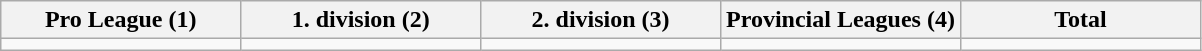<table class="wikitable">
<tr>
<th style="width:20%;">Pro League (1)</th>
<th style="width:20%;">1. division (2)</th>
<th style="width:20%;">2. division (3)</th>
<th style="width:20%;">Provincial Leagues (4)</th>
<th style="width:20%;">Total</th>
</tr>
<tr>
<td></td>
<td></td>
<td></td>
<td></td>
<td></td>
</tr>
</table>
